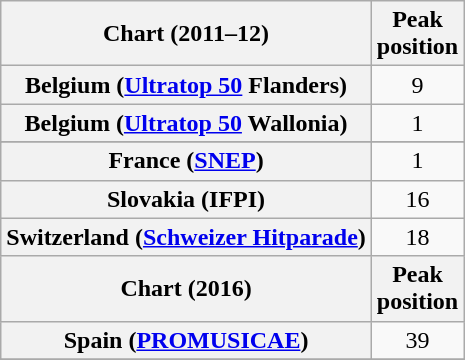<table class="wikitable sortable plainrowheaders" style="text-align:center;">
<tr>
<th scope="col">Chart (2011–12)</th>
<th scope="col">Peak<br>position</th>
</tr>
<tr>
<th scope="row">Belgium (<a href='#'>Ultratop 50</a> Flanders)</th>
<td>9</td>
</tr>
<tr>
<th scope="row">Belgium (<a href='#'>Ultratop 50</a> Wallonia)</th>
<td>1</td>
</tr>
<tr>
</tr>
<tr>
</tr>
<tr>
<th scope="row">France (<a href='#'>SNEP</a>)</th>
<td>1</td>
</tr>
<tr>
<th scope="row">Slovakia (IFPI)</th>
<td>16</td>
</tr>
<tr>
<th scope="row">Switzerland (<a href='#'>Schweizer Hitparade</a>)</th>
<td>18</td>
</tr>
<tr>
<th scope="col">Chart (2016)</th>
<th scope="col">Peak<br>position</th>
</tr>
<tr>
<th scope="row">Spain (<a href='#'>PROMUSICAE</a>)</th>
<td>39</td>
</tr>
<tr>
</tr>
</table>
